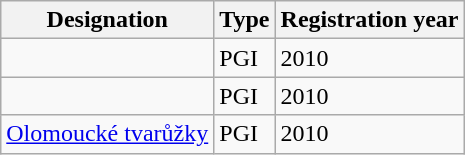<table class="wikitable">
<tr>
<th>Designation</th>
<th>Type</th>
<th>Registration year</th>
</tr>
<tr>
<td></td>
<td>PGI</td>
<td>2010</td>
</tr>
<tr>
<td></td>
<td>PGI</td>
<td>2010</td>
</tr>
<tr>
<td><a href='#'>Olomoucké tvarůžky</a></td>
<td>PGI</td>
<td>2010</td>
</tr>
</table>
